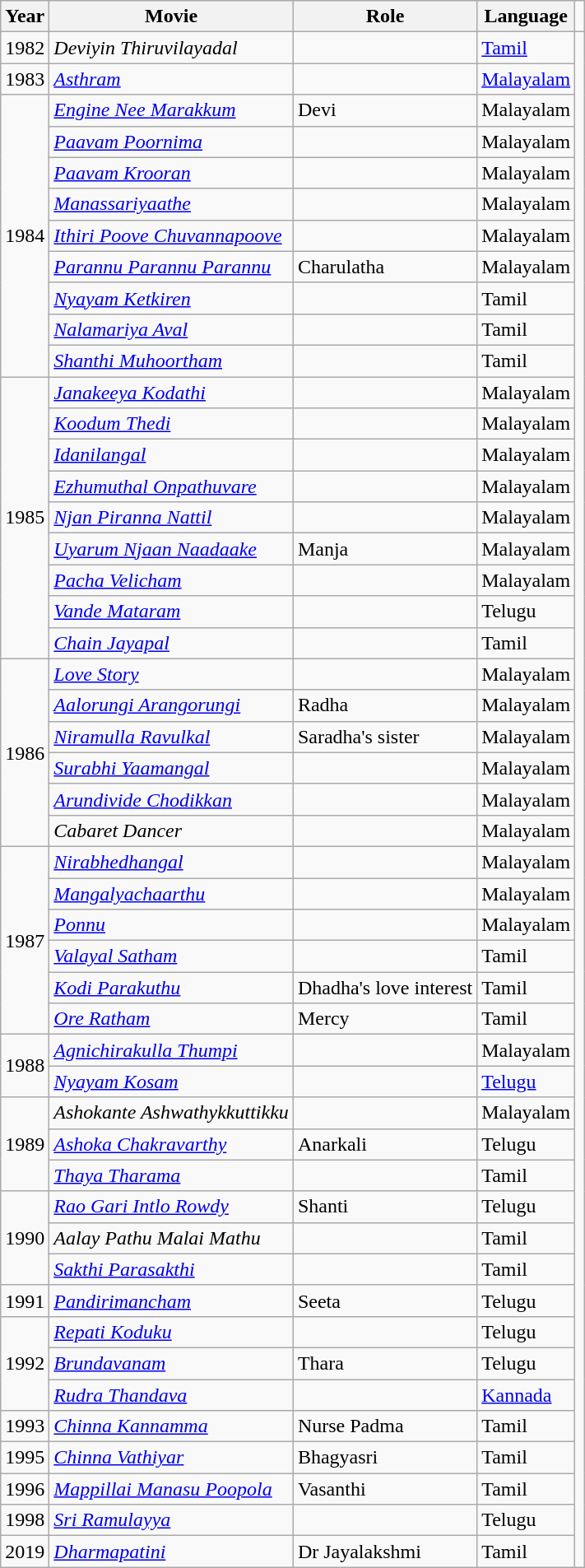<table class="wikitable sortable">
<tr>
<th>Year</th>
<th>Movie</th>
<th>Role</th>
<th>Language</th>
<td></td>
</tr>
<tr>
<td>1982</td>
<td><em>Deviyin Thiruvilayadal</em></td>
<td></td>
<td><a href='#'>Tamil</a></td>
</tr>
<tr>
<td>1983</td>
<td><em><a href='#'>Asthram</a></em></td>
<td></td>
<td><a href='#'>Malayalam</a></td>
</tr>
<tr>
<td rowspan="9">1984</td>
<td><em><a href='#'>Engine Nee Marakkum</a></em></td>
<td>Devi</td>
<td>Malayalam</td>
</tr>
<tr>
<td><em><a href='#'>Paavam Poornima</a></em></td>
<td></td>
<td>Malayalam</td>
</tr>
<tr>
<td><em><a href='#'>Paavam Krooran</a></em></td>
<td></td>
<td>Malayalam</td>
</tr>
<tr>
<td><em><a href='#'>Manassariyaathe</a></em></td>
<td></td>
<td>Malayalam</td>
</tr>
<tr>
<td><em><a href='#'>Ithiri Poove Chuvannapoove</a></em></td>
<td></td>
<td>Malayalam</td>
</tr>
<tr>
<td><em><a href='#'>Parannu Parannu Parannu</a></em></td>
<td>Charulatha</td>
<td>Malayalam</td>
</tr>
<tr>
<td><em><a href='#'>Nyayam Ketkiren</a></em></td>
<td></td>
<td>Tamil</td>
</tr>
<tr>
<td><em><a href='#'>Nalamariya Aval</a></em></td>
<td></td>
<td>Tamil</td>
</tr>
<tr>
<td><em><a href='#'>Shanthi Muhoortham</a></em></td>
<td></td>
<td>Tamil</td>
</tr>
<tr>
<td rowspan="9">1985</td>
<td><em><a href='#'>Janakeeya Kodathi</a></em></td>
<td></td>
<td>Malayalam</td>
</tr>
<tr>
<td><em><a href='#'>Koodum Thedi</a></em></td>
<td></td>
<td>Malayalam</td>
</tr>
<tr>
<td><em><a href='#'>Idanilangal</a></em></td>
<td></td>
<td>Malayalam</td>
</tr>
<tr>
<td><em><a href='#'>Ezhumuthal Onpathuvare</a></em></td>
<td></td>
<td>Malayalam</td>
</tr>
<tr>
<td><em><a href='#'>Njan Piranna Nattil</a></em></td>
<td></td>
<td>Malayalam</td>
</tr>
<tr>
<td><em><a href='#'>Uyarum Njaan Naadaake</a></em></td>
<td>Manja</td>
<td>Malayalam</td>
</tr>
<tr>
<td><em><a href='#'>Pacha Velicham</a></em></td>
<td></td>
<td>Malayalam</td>
</tr>
<tr>
<td><em><a href='#'>Vande Mataram</a></em></td>
<td></td>
<td>Telugu</td>
</tr>
<tr>
<td><em><a href='#'>Chain Jayapal</a></em></td>
<td></td>
<td>Tamil</td>
</tr>
<tr>
<td rowspan="6">1986</td>
<td><a href='#'><em>Love Story</em></a></td>
<td></td>
<td>Malayalam</td>
</tr>
<tr>
<td><em><a href='#'>Aalorungi Arangorungi</a></em></td>
<td>Radha</td>
<td>Malayalam</td>
</tr>
<tr>
<td><em><a href='#'>Niramulla Ravulkal</a></em></td>
<td>Saradha's sister</td>
<td>Malayalam</td>
</tr>
<tr>
<td><em><a href='#'>Surabhi Yaamangal</a></em></td>
<td></td>
<td>Malayalam</td>
</tr>
<tr>
<td><em><a href='#'>Arundivide Chodikkan</a></em></td>
<td></td>
<td>Malayalam</td>
</tr>
<tr>
<td><em>Cabaret Dancer</em></td>
<td></td>
<td>Malayalam</td>
</tr>
<tr>
<td rowspan="6">1987</td>
<td><em><a href='#'>Nirabhedhangal</a></em></td>
<td></td>
<td>Malayalam</td>
</tr>
<tr>
<td><em><a href='#'>Mangalyachaarthu</a></em></td>
<td></td>
<td>Malayalam</td>
</tr>
<tr>
<td><em><a href='#'>Ponnu</a></em></td>
<td></td>
<td>Malayalam</td>
</tr>
<tr>
<td><em><a href='#'>Valayal Satham</a></em></td>
<td></td>
<td>Tamil</td>
</tr>
<tr>
<td><em><a href='#'>Kodi Parakuthu</a></em></td>
<td>Dhadha's love interest</td>
<td>Tamil</td>
</tr>
<tr>
<td><em><a href='#'>Ore Ratham</a></em></td>
<td>Mercy</td>
<td>Tamil</td>
</tr>
<tr>
<td rowspan="2">1988</td>
<td><em><a href='#'>Agnichirakulla Thumpi</a></em></td>
<td></td>
<td>Malayalam</td>
</tr>
<tr>
<td><em><a href='#'>Nyayam Kosam</a></em></td>
<td></td>
<td><a href='#'>Telugu</a></td>
</tr>
<tr>
<td rowspan="3">1989</td>
<td><em>Ashokante Ashwathykkuttikku</em></td>
<td></td>
<td>Malayalam</td>
</tr>
<tr>
<td><em><a href='#'>Ashoka Chakravarthy</a></em></td>
<td>Anarkali</td>
<td>Telugu</td>
</tr>
<tr>
<td><em><a href='#'>Thaya Tharama</a></em></td>
<td></td>
<td>Tamil</td>
</tr>
<tr>
<td rowspan="3">1990</td>
<td><em><a href='#'>Rao Gari Intlo Rowdy</a></em></td>
<td>Shanti</td>
<td>Telugu</td>
</tr>
<tr>
<td><em>Aalay Pathu Malai Mathu</em></td>
<td></td>
<td>Tamil</td>
</tr>
<tr>
<td><em><a href='#'>Sakthi Parasakthi</a></em></td>
<td></td>
<td>Tamil</td>
</tr>
<tr>
<td>1991</td>
<td><em><a href='#'>Pandirimancham</a></em></td>
<td>Seeta</td>
<td>Telugu</td>
</tr>
<tr>
<td rowspan="3">1992</td>
<td><em><a href='#'>Repati Koduku</a></em></td>
<td></td>
<td>Telugu</td>
</tr>
<tr>
<td><em><a href='#'>Brundavanam</a></em></td>
<td>Thara</td>
<td>Telugu</td>
</tr>
<tr>
<td><em><a href='#'>Rudra Thandava</a></em></td>
<td></td>
<td><a href='#'>Kannada</a></td>
</tr>
<tr>
<td>1993</td>
<td><em><a href='#'>Chinna Kannamma</a></em></td>
<td>Nurse Padma</td>
<td>Tamil</td>
</tr>
<tr>
<td>1995</td>
<td><em><a href='#'>Chinna Vathiyar</a></em></td>
<td>Bhagyasri</td>
<td>Tamil</td>
</tr>
<tr>
<td>1996</td>
<td><em><a href='#'>Mappillai Manasu Poopola</a></em></td>
<td>Vasanthi</td>
<td>Tamil</td>
</tr>
<tr>
<td>1998</td>
<td><em><a href='#'>Sri Ramulayya</a></em></td>
<td></td>
<td>Telugu</td>
</tr>
<tr>
<td>2019</td>
<td><em><a href='#'>Dharmapatini</a></em></td>
<td>Dr Jayalakshmi</td>
<td>Tamil</td>
</tr>
</table>
